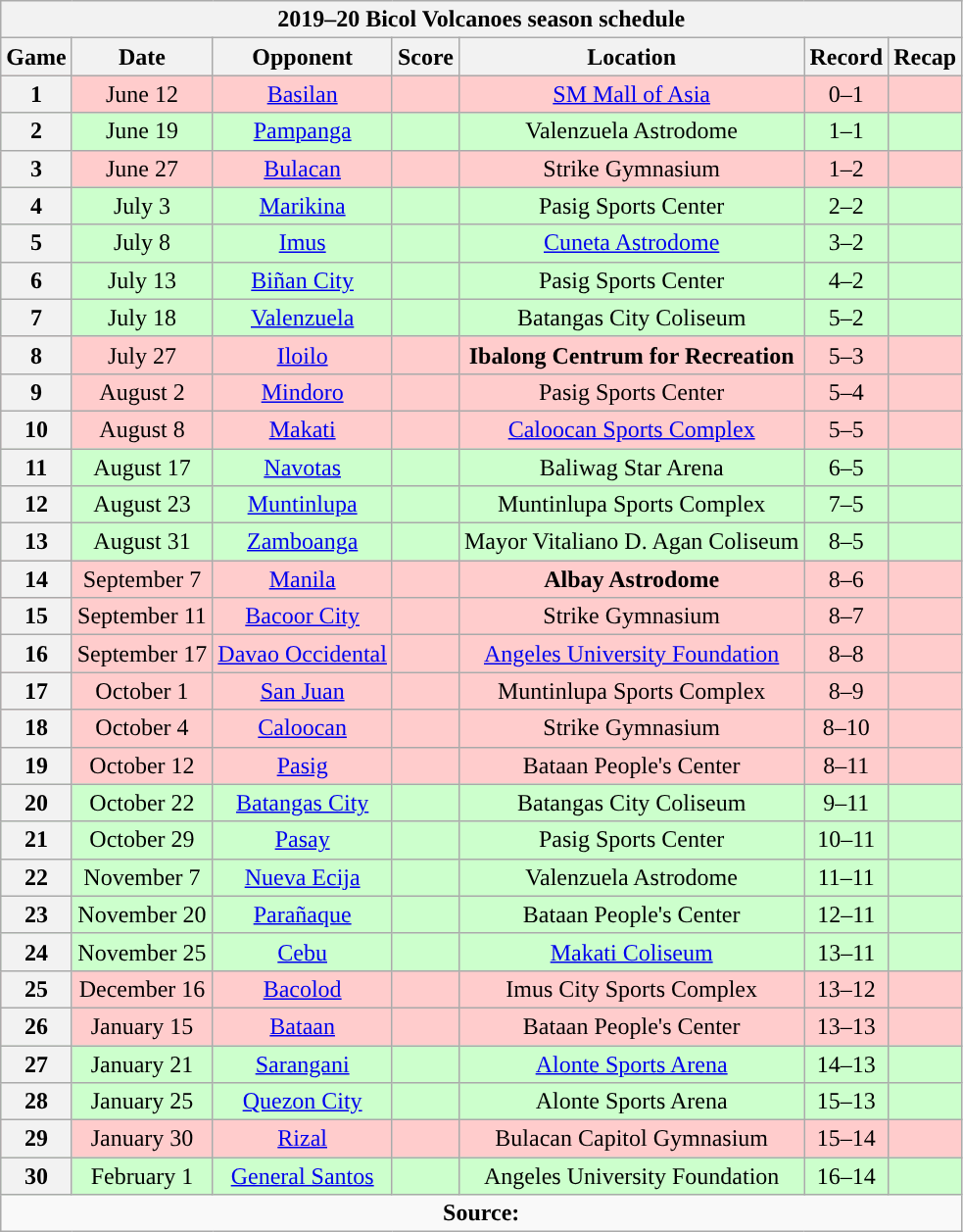<table class="wikitable" style="text-align:center">
<tr>
<th colspan=7>2019–20 Bicol Volcanoes season schedule</th>
</tr>
<tr>
<th>Game</th>
<th>Date</th>
<th>Opponent</th>
<th>Score</th>
<th>Location</th>
<th>Record</th>
<th>Recap<br></th>
</tr>
<tr style="background:#fcc">
<th>1</th>
<td>June 12</td>
<td><a href='#'>Basilan</a></td>
<td></td>
<td><a href='#'>SM Mall of Asia</a></td>
<td>0–1</td>
<td></td>
</tr>
<tr style="background:#cfc">
<th>2</th>
<td>June 19</td>
<td><a href='#'>Pampanga</a></td>
<td></td>
<td>Valenzuela Astrodome</td>
<td>1–1</td>
<td></td>
</tr>
<tr style="background:#fcc">
<th>3</th>
<td>June 27</td>
<td><a href='#'>Bulacan</a></td>
<td></td>
<td>Strike Gymnasium</td>
<td>1–2</td>
<td></td>
</tr>
<tr style="background:#cfc">
<th>4</th>
<td>July 3</td>
<td><a href='#'>Marikina</a></td>
<td></td>
<td>Pasig Sports Center</td>
<td>2–2</td>
<td></td>
</tr>
<tr style="background:#cfc">
<th>5</th>
<td>July 8</td>
<td><a href='#'>Imus</a></td>
<td></td>
<td><a href='#'>Cuneta Astrodome</a></td>
<td>3–2</td>
<td></td>
</tr>
<tr style="background:#cfc">
<th>6</th>
<td>July 13</td>
<td><a href='#'>Biñan City</a></td>
<td></td>
<td>Pasig Sports Center</td>
<td>4–2</td>
<td></td>
</tr>
<tr style="background:#cfc">
<th>7</th>
<td>July 18</td>
<td><a href='#'>Valenzuela</a></td>
<td></td>
<td>Batangas City Coliseum</td>
<td>5–2</td>
<td></td>
</tr>
<tr style="background:#fcc">
<th>8</th>
<td>July 27</td>
<td><a href='#'>Iloilo</a></td>
<td></td>
<td><strong>Ibalong Centrum for Recreation</strong></td>
<td>5–3</td>
<td></td>
</tr>
<tr style="background:#fcc">
<th>9</th>
<td>August 2</td>
<td><a href='#'>Mindoro</a></td>
<td></td>
<td>Pasig Sports Center</td>
<td>5–4</td>
<td></td>
</tr>
<tr style="background:#fcc">
<th>10</th>
<td>August 8</td>
<td><a href='#'>Makati</a></td>
<td></td>
<td><a href='#'>Caloocan Sports Complex</a></td>
<td>5–5</td>
<td></td>
</tr>
<tr style="background:#cfc">
<th>11</th>
<td>August 17</td>
<td><a href='#'>Navotas</a></td>
<td></td>
<td>Baliwag Star Arena</td>
<td>6–5</td>
<td></td>
</tr>
<tr style="background:#cfc">
<th>12</th>
<td>August 23</td>
<td><a href='#'>Muntinlupa</a></td>
<td></td>
<td>Muntinlupa Sports Complex</td>
<td>7–5</td>
<td></td>
</tr>
<tr style="background:#cfc">
<th>13</th>
<td>August 31</td>
<td><a href='#'>Zamboanga</a></td>
<td></td>
<td>Mayor Vitaliano D. Agan Coliseum</td>
<td>8–5</td>
<td><br></td>
</tr>
<tr style="background:#fcc">
<th>14</th>
<td>September 7</td>
<td><a href='#'>Manila</a></td>
<td></td>
<td><strong>Albay Astrodome</strong></td>
<td>8–6</td>
<td></td>
</tr>
<tr style="background:#fcc">
<th>15</th>
<td>September 11</td>
<td><a href='#'>Bacoor City</a></td>
<td></td>
<td>Strike Gymnasium</td>
<td>8–7</td>
<td></td>
</tr>
<tr style="background:#fcc">
<th>16</th>
<td>September 17</td>
<td><a href='#'>Davao Occidental</a></td>
<td></td>
<td><a href='#'>Angeles University Foundation</a></td>
<td>8–8</td>
<td></td>
</tr>
<tr style="background:#fcc">
<th>17</th>
<td>October 1</td>
<td><a href='#'>San Juan</a></td>
<td></td>
<td>Muntinlupa Sports Complex</td>
<td>8–9</td>
<td></td>
</tr>
<tr style="background:#fcc">
<th>18</th>
<td>October 4</td>
<td><a href='#'>Caloocan</a></td>
<td></td>
<td>Strike Gymnasium</td>
<td>8–10</td>
<td></td>
</tr>
<tr style="background:#fcc">
<th>19</th>
<td>October 12</td>
<td><a href='#'>Pasig</a></td>
<td></td>
<td>Bataan People's Center</td>
<td>8–11</td>
<td></td>
</tr>
<tr style="background:#cfc">
<th>20</th>
<td>October 22</td>
<td><a href='#'>Batangas City</a></td>
<td></td>
<td>Batangas City Coliseum</td>
<td>9–11</td>
<td></td>
</tr>
<tr style="background:#cfc">
<th>21</th>
<td>October 29</td>
<td><a href='#'>Pasay</a></td>
<td></td>
<td>Pasig Sports Center</td>
<td>10–11</td>
<td></td>
</tr>
<tr style="background:#cfc">
<th>22</th>
<td>November 7</td>
<td><a href='#'>Nueva Ecija</a></td>
<td></td>
<td>Valenzuela Astrodome</td>
<td>11–11</td>
<td></td>
</tr>
<tr style="background:#cfc">
<th>23</th>
<td>November 20</td>
<td><a href='#'>Parañaque</a></td>
<td></td>
<td>Bataan People's Center</td>
<td>12–11</td>
<td></td>
</tr>
<tr style="background:#cfc">
<th>24</th>
<td>November 25</td>
<td><a href='#'>Cebu</a></td>
<td></td>
<td><a href='#'>Makati Coliseum</a></td>
<td>13–11</td>
<td><br></td>
</tr>
<tr style="background:#fcc">
<th>25</th>
<td>December 16</td>
<td><a href='#'>Bacolod</a></td>
<td></td>
<td>Imus City Sports Complex</td>
<td>13–12</td>
<td></td>
</tr>
<tr style="background:#fcc">
<th>26</th>
<td>January 15</td>
<td><a href='#'>Bataan</a></td>
<td></td>
<td>Bataan People's Center</td>
<td>13–13</td>
<td></td>
</tr>
<tr style="background:#cfc">
<th>27</th>
<td>January 21</td>
<td><a href='#'>Sarangani</a></td>
<td></td>
<td><a href='#'>Alonte Sports Arena</a></td>
<td>14–13</td>
<td></td>
</tr>
<tr style="background:#cfc">
<th>28</th>
<td>January 25</td>
<td><a href='#'>Quezon City</a></td>
<td></td>
<td>Alonte Sports Arena</td>
<td>15–13</td>
<td></td>
</tr>
<tr style="background:#fcc">
<th>29</th>
<td>January 30</td>
<td><a href='#'>Rizal</a></td>
<td></td>
<td>Bulacan Capitol Gymnasium</td>
<td>15–14</td>
<td></td>
</tr>
<tr style="background:#cfc">
<th>30</th>
<td>February 1</td>
<td><a href='#'>General Santos</a></td>
<td></td>
<td>Angeles University Foundation</td>
<td>16–14</td>
<td></td>
</tr>
<tr>
<td colspan=7 align=center><strong>Source: </strong></td>
</tr>
</table>
